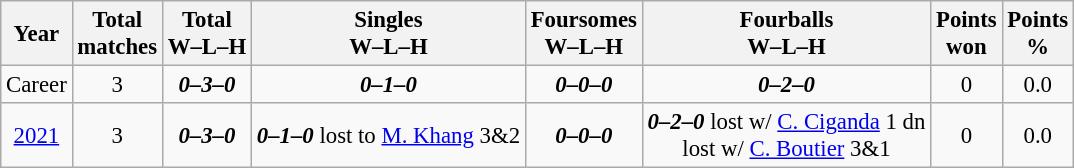<table class="wikitable" style="text-align:center; font-size: 95%;">
<tr>
<th>Year</th>
<th>Total<br>matches</th>
<th>Total<br>W–L–H</th>
<th>Singles<br>W–L–H</th>
<th>Foursomes<br>W–L–H</th>
<th>Fourballs<br>W–L–H</th>
<th>Points<br>won</th>
<th>Points<br>%</th>
</tr>
<tr>
<td>Career</td>
<td>3</td>
<td><strong><em>0–3–0</em></strong></td>
<td><strong><em>0–1–0</em></strong></td>
<td><strong><em>0–0–0</em></strong></td>
<td><strong><em>0–2–0</em></strong></td>
<td>0</td>
<td>0.0</td>
</tr>
<tr>
<td><a href='#'>2021</a></td>
<td>3</td>
<td><strong><em>0–3–0</em></strong></td>
<td><strong><em>0–1–0</em></strong> lost to <a href='#'>M. Khang</a> 3&2</td>
<td><strong><em>0–0–0</em></strong></td>
<td><strong><em>0–2–0</em></strong> lost w/ <a href='#'>C. Ciganda</a> 1 dn<br>lost w/ <a href='#'>C. Boutier</a> 3&1</td>
<td>0</td>
<td>0.0</td>
</tr>
</table>
